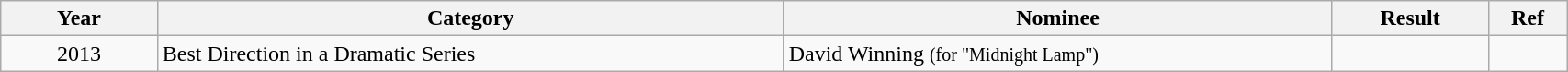<table class="wikitable" width="90%">
<tr>
<th width="10%">Year</th>
<th width="40%">Category</th>
<th width="35%">Nominee</th>
<th width="10%">Result</th>
<th width="5%">Ref</th>
</tr>
<tr>
<td align="center">2013</td>
<td>Best Direction in a Dramatic Series</td>
<td>David Winning <small>(for "Midnight Lamp")</small></td>
<td></td>
<td align="center"></td>
</tr>
</table>
